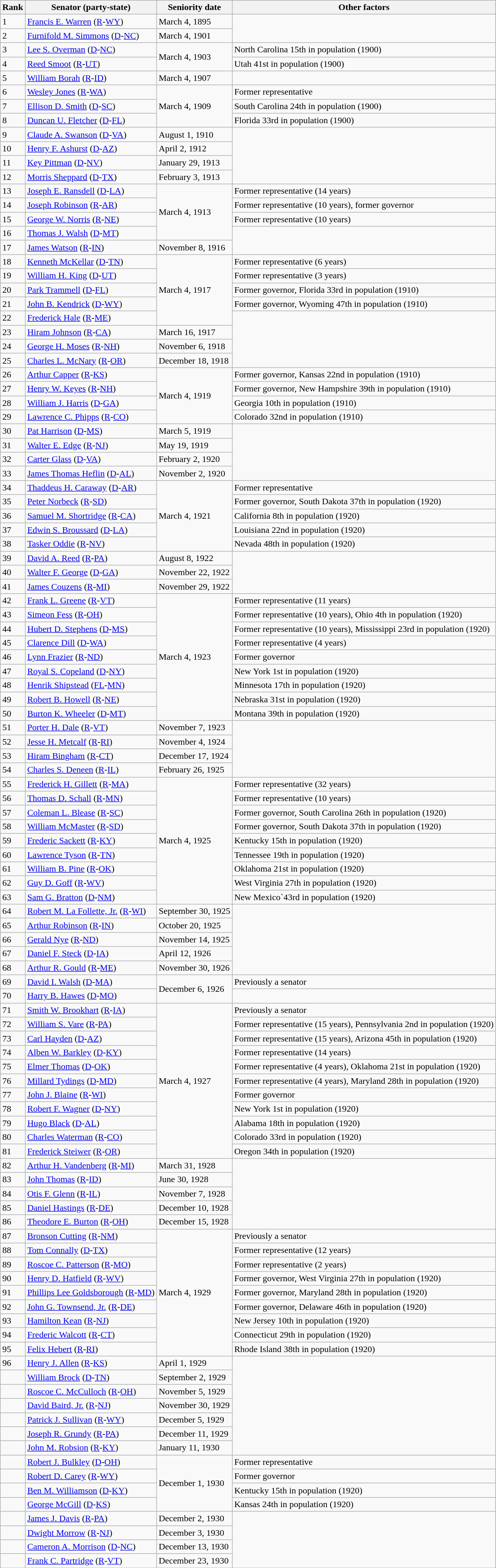<table class=wikitable>
<tr valign=bottom>
<th>Rank</th>
<th>Senator (party-state)</th>
<th>Seniority date</th>
<th>Other factors</th>
</tr>
<tr>
<td>1</td>
<td><a href='#'>Francis E. Warren</a> (<a href='#'>R</a>-<a href='#'>WY</a>) </td>
<td>March 4, 1895</td>
<td rowspan=2></td>
</tr>
<tr>
<td>2</td>
<td><a href='#'>Furnifold M. Simmons</a> (<a href='#'>D</a>-<a href='#'>NC</a>) </td>
<td>March 4, 1901</td>
</tr>
<tr>
<td>3</td>
<td><a href='#'>Lee S. Overman</a> (<a href='#'>D</a>-<a href='#'>NC</a>) </td>
<td rowspan=2>March 4, 1903</td>
<td>North Carolina 15th in population (1900)</td>
</tr>
<tr>
<td>4</td>
<td><a href='#'>Reed Smoot</a> (<a href='#'>R</a>-<a href='#'>UT</a>)</td>
<td>Utah 41st in population (1900)</td>
</tr>
<tr>
<td>5</td>
<td><a href='#'>William Borah</a> (<a href='#'>R</a>-<a href='#'>ID</a>)</td>
<td>March 4, 1907</td>
<td></td>
</tr>
<tr>
<td>6</td>
<td><a href='#'>Wesley Jones</a> (<a href='#'>R</a>-<a href='#'>WA</a>)</td>
<td rowspan=3>March 4, 1909</td>
<td>Former representative</td>
</tr>
<tr>
<td>7</td>
<td><a href='#'>Ellison D. Smith</a> (<a href='#'>D</a>-<a href='#'>SC</a>)</td>
<td>South Carolina 24th in population (1900)</td>
</tr>
<tr>
<td>8</td>
<td><a href='#'>Duncan U. Fletcher</a> (<a href='#'>D</a>-<a href='#'>FL</a>)</td>
<td>Florida 33rd in population (1900)</td>
</tr>
<tr>
<td>9</td>
<td><a href='#'>Claude A. Swanson</a> (<a href='#'>D</a>-<a href='#'>VA</a>)</td>
<td>August 1, 1910</td>
<td rowspan=4></td>
</tr>
<tr>
<td>10</td>
<td><a href='#'>Henry F. Ashurst</a> (<a href='#'>D</a>-<a href='#'>AZ</a>)</td>
<td>April 2, 1912</td>
</tr>
<tr>
<td>11</td>
<td><a href='#'>Key Pittman</a> (<a href='#'>D</a>-<a href='#'>NV</a>)</td>
<td>January 29, 1913</td>
</tr>
<tr>
<td>12</td>
<td><a href='#'>Morris Sheppard</a> (<a href='#'>D</a>-<a href='#'>TX</a>)</td>
<td>February 3, 1913</td>
</tr>
<tr>
<td>13</td>
<td><a href='#'>Joseph E. Ransdell</a> (<a href='#'>D</a>-<a href='#'>LA</a>) </td>
<td rowspan=4>March 4, 1913</td>
<td>Former representative (14 years)</td>
</tr>
<tr>
<td>14</td>
<td><a href='#'>Joseph Robinson</a> (<a href='#'>R</a>-<a href='#'>AR</a>)</td>
<td>Former representative (10 years), former governor</td>
</tr>
<tr>
<td>15</td>
<td><a href='#'>George W. Norris</a> (<a href='#'>R</a>-<a href='#'>NE</a>)</td>
<td>Former representative (10 years)</td>
</tr>
<tr>
<td>16</td>
<td><a href='#'>Thomas J. Walsh</a> (<a href='#'>D</a>-<a href='#'>MT</a>)</td>
<td rowspan=2></td>
</tr>
<tr>
<td>17</td>
<td><a href='#'>James Watson</a> (<a href='#'>R</a>-<a href='#'>IN</a>)</td>
<td>November 8, 1916</td>
</tr>
<tr>
<td>18</td>
<td><a href='#'>Kenneth McKellar</a> (<a href='#'>D</a>-<a href='#'>TN</a>)</td>
<td rowspan=5>March 4, 1917</td>
<td>Former representative (6 years)</td>
</tr>
<tr>
<td>19</td>
<td><a href='#'>William H. King</a> (<a href='#'>D</a>-<a href='#'>UT</a>)</td>
<td>Former representative (3 years)</td>
</tr>
<tr>
<td>20</td>
<td><a href='#'>Park Trammell</a> (<a href='#'>D</a>-<a href='#'>FL</a>)</td>
<td>Former governor, Florida 33rd in population (1910)</td>
</tr>
<tr>
<td>21</td>
<td><a href='#'>John B. Kendrick</a> (<a href='#'>D</a>-<a href='#'>WY</a>)</td>
<td>Former governor, Wyoming 47th in population (1910)</td>
</tr>
<tr>
<td>22</td>
<td><a href='#'>Frederick Hale</a> (<a href='#'>R</a>-<a href='#'>ME</a>)</td>
<td rowspan=4></td>
</tr>
<tr>
<td>23</td>
<td><a href='#'>Hiram Johnson</a> (<a href='#'>R</a>-<a href='#'>CA</a>)</td>
<td>March 16, 1917</td>
</tr>
<tr>
<td>24</td>
<td><a href='#'>George H. Moses</a> (<a href='#'>R</a>-<a href='#'>NH</a>)</td>
<td>November 6, 1918</td>
</tr>
<tr>
<td>25</td>
<td><a href='#'>Charles L. McNary</a> (<a href='#'>R</a>-<a href='#'>OR</a>)</td>
<td>December 18, 1918</td>
</tr>
<tr>
<td>26</td>
<td><a href='#'>Arthur Capper</a> (<a href='#'>R</a>-<a href='#'>KS</a>)</td>
<td rowspan=4>March 4, 1919</td>
<td>Former governor, Kansas 22nd in population (1910)</td>
</tr>
<tr>
<td>27</td>
<td><a href='#'>Henry W. Keyes</a> (<a href='#'>R</a>-<a href='#'>NH</a>)</td>
<td>Former governor, New Hampshire 39th in population (1910)</td>
</tr>
<tr>
<td>28</td>
<td><a href='#'>William J. Harris</a> (<a href='#'>D</a>-<a href='#'>GA</a>)</td>
<td>Georgia 10th in population (1910)</td>
</tr>
<tr>
<td>29</td>
<td><a href='#'>Lawrence C. Phipps</a> (<a href='#'>R</a>-<a href='#'>CO</a>) </td>
<td>Colorado 32nd in population (1910)</td>
</tr>
<tr>
<td>30</td>
<td><a href='#'>Pat Harrison</a> (<a href='#'>D</a>-<a href='#'>MS</a>)</td>
<td>March 5, 1919</td>
<td rowspan=4></td>
</tr>
<tr>
<td>31</td>
<td><a href='#'>Walter E. Edge</a> (<a href='#'>R</a>-<a href='#'>NJ</a>)</td>
<td>May 19, 1919</td>
</tr>
<tr>
<td>32</td>
<td><a href='#'>Carter Glass</a> (<a href='#'>D</a>-<a href='#'>VA</a>)</td>
<td>February 2, 1920</td>
</tr>
<tr>
<td>33</td>
<td><a href='#'>James Thomas Heflin</a> (<a href='#'>D</a>-<a href='#'>AL</a>) </td>
<td>November 2, 1920</td>
</tr>
<tr>
<td>34</td>
<td><a href='#'>Thaddeus H. Caraway</a> (<a href='#'>D</a>-<a href='#'>AR</a>)</td>
<td rowspan=5>March 4, 1921</td>
<td>Former representative</td>
</tr>
<tr>
<td>35</td>
<td><a href='#'>Peter Norbeck</a> (<a href='#'>R</a>-<a href='#'>SD</a>)</td>
<td>Former governor, South Dakota 37th in population (1920)</td>
</tr>
<tr>
<td>36</td>
<td><a href='#'>Samuel M. Shortridge</a> (<a href='#'>R</a>-<a href='#'>CA</a>)</td>
<td>California 8th in population (1920)</td>
</tr>
<tr>
<td>37</td>
<td><a href='#'>Edwin S. Broussard</a> (<a href='#'>D</a>-<a href='#'>LA</a>)</td>
<td>Louisiana 22nd in population (1920)</td>
</tr>
<tr>
<td>38</td>
<td><a href='#'>Tasker Oddie</a> (<a href='#'>R</a>-<a href='#'>NV</a>)</td>
<td>Nevada 48th in population (1920)</td>
</tr>
<tr>
<td>39</td>
<td><a href='#'>David A. Reed</a> (<a href='#'>R</a>-<a href='#'>PA</a>)</td>
<td>August 8, 1922</td>
<td rowspan=3></td>
</tr>
<tr>
<td>40</td>
<td><a href='#'>Walter F. George</a> (<a href='#'>D</a>-<a href='#'>GA</a>)</td>
<td>November 22, 1922</td>
</tr>
<tr>
<td>41</td>
<td><a href='#'>James Couzens</a> (<a href='#'>R</a>-<a href='#'>MI</a>)</td>
<td>November 29, 1922</td>
</tr>
<tr>
<td>42</td>
<td><a href='#'>Frank L. Greene</a> (<a href='#'>R</a>-<a href='#'>VT</a>) </td>
<td rowspan=9>March 4, 1923</td>
<td>Former representative (11 years)</td>
</tr>
<tr>
<td>43</td>
<td><a href='#'>Simeon Fess</a> (<a href='#'>R</a>-<a href='#'>OH</a>)</td>
<td>Former representative (10 years), Ohio 4th in population (1920)</td>
</tr>
<tr>
<td>44</td>
<td><a href='#'>Hubert D. Stephens</a> (<a href='#'>D</a>-<a href='#'>MS</a>)</td>
<td>Former representative (10 years), Mississippi 23rd in population (1920)</td>
</tr>
<tr>
<td>45</td>
<td><a href='#'>Clarence Dill</a> (<a href='#'>D</a>-<a href='#'>WA</a>)</td>
<td>Former representative (4 years)</td>
</tr>
<tr>
<td>46</td>
<td><a href='#'>Lynn Frazier</a> (<a href='#'>R</a>-<a href='#'>ND</a>)</td>
<td>Former governor</td>
</tr>
<tr>
<td>47</td>
<td><a href='#'>Royal S. Copeland</a> (<a href='#'>D</a>-<a href='#'>NY</a>)</td>
<td>New York 1st in population (1920)</td>
</tr>
<tr>
<td>48</td>
<td><a href='#'>Henrik Shipstead</a> (<a href='#'>FL</a>-<a href='#'>MN</a>)</td>
<td>Minnesota 17th in population (1920)</td>
</tr>
<tr>
<td>49</td>
<td><a href='#'>Robert B. Howell</a> (<a href='#'>R</a>-<a href='#'>NE</a>)</td>
<td>Nebraska 31st in population (1920)</td>
</tr>
<tr>
<td>50</td>
<td><a href='#'>Burton K. Wheeler</a> (<a href='#'>D</a>-<a href='#'>MT</a>)</td>
<td>Montana 39th in population (1920)</td>
</tr>
<tr>
<td>51</td>
<td><a href='#'>Porter H. Dale</a> (<a href='#'>R</a>-<a href='#'>VT</a>)</td>
<td>November 7, 1923</td>
<td rowspan=4></td>
</tr>
<tr>
<td>52</td>
<td><a href='#'>Jesse H. Metcalf</a> (<a href='#'>R</a>-<a href='#'>RI</a>)</td>
<td>November 4, 1924</td>
</tr>
<tr>
<td>53</td>
<td><a href='#'>Hiram Bingham</a> (<a href='#'>R</a>-<a href='#'>CT</a>)</td>
<td>December 17, 1924</td>
</tr>
<tr>
<td>54</td>
<td><a href='#'>Charles S. Deneen</a> (<a href='#'>R</a>-<a href='#'>IL</a>) </td>
<td>February 26, 1925</td>
</tr>
<tr>
<td>55</td>
<td><a href='#'>Frederick H. Gillett</a> (<a href='#'>R</a>-<a href='#'>MA</a>) </td>
<td rowspan=9>March 4, 1925</td>
<td>Former representative (32 years)</td>
</tr>
<tr>
<td>56</td>
<td><a href='#'>Thomas D. Schall</a> (<a href='#'>R</a>-<a href='#'>MN</a>)</td>
<td>Former representative (10 years)</td>
</tr>
<tr>
<td>57</td>
<td><a href='#'>Coleman L. Blease</a> (<a href='#'>R</a>-<a href='#'>SC</a>) </td>
<td>Former governor, South Carolina 26th in population (1920)</td>
</tr>
<tr>
<td>58</td>
<td><a href='#'>William McMaster</a> (<a href='#'>R</a>-<a href='#'>SD</a>) </td>
<td>Former governor, South Dakota 37th in population (1920)</td>
</tr>
<tr>
<td>59</td>
<td><a href='#'>Frederic Sackett</a> (<a href='#'>R</a>-<a href='#'>KY</a>) </td>
<td>Kentucky 15th in population (1920)</td>
</tr>
<tr>
<td>60</td>
<td><a href='#'>Lawrence Tyson</a> (<a href='#'>R</a>-<a href='#'>TN</a>) </td>
<td>Tennessee 19th in population (1920)</td>
</tr>
<tr>
<td>61</td>
<td><a href='#'>William B. Pine</a> (<a href='#'>R</a>-<a href='#'>OK</a>) </td>
<td>Oklahoma 21st in population (1920)</td>
</tr>
<tr>
<td>62</td>
<td><a href='#'>Guy D. Goff</a> (<a href='#'>R</a>-<a href='#'>WV</a>) </td>
<td>West Virginia 27th in population (1920)</td>
</tr>
<tr>
<td>63</td>
<td><a href='#'>Sam G. Bratton</a> (<a href='#'>D</a>-<a href='#'>NM</a>)</td>
<td>New Mexico`43rd in population (1920)</td>
</tr>
<tr>
<td>64</td>
<td><a href='#'>Robert M. La Follette, Jr.</a> (<a href='#'>R</a>-<a href='#'>WI</a>)</td>
<td>September 30, 1925</td>
<td rowspan=5></td>
</tr>
<tr>
<td>65</td>
<td><a href='#'>Arthur Robinson</a> (<a href='#'>R</a>-<a href='#'>IN</a>)</td>
<td>October 20, 1925</td>
</tr>
<tr>
<td>66</td>
<td><a href='#'>Gerald Nye</a> (<a href='#'>R</a>-<a href='#'>ND</a>)</td>
<td>November 14, 1925</td>
</tr>
<tr>
<td>67</td>
<td><a href='#'>Daniel F. Steck</a> (<a href='#'>D</a>-<a href='#'>IA</a>) </td>
<td>April 12, 1926</td>
</tr>
<tr>
<td>68</td>
<td><a href='#'>Arthur R. Gould</a> (<a href='#'>R</a>-<a href='#'>ME</a>) </td>
<td>November 30, 1926</td>
</tr>
<tr>
<td>69</td>
<td><a href='#'>David I. Walsh</a> (<a href='#'>D</a>-<a href='#'>MA</a>)</td>
<td rowspan=2>December 6, 1926</td>
<td>Previously a senator</td>
</tr>
<tr>
<td>70</td>
<td><a href='#'>Harry B. Hawes</a> (<a href='#'>D</a>-<a href='#'>MO</a>)</td>
<td></td>
</tr>
<tr>
<td>71</td>
<td><a href='#'>Smith W. Brookhart</a> (<a href='#'>R</a>-<a href='#'>IA</a>)</td>
<td rowspan=11>March 4, 1927</td>
<td>Previously a senator</td>
</tr>
<tr>
<td>72</td>
<td><a href='#'>William S. Vare</a> (<a href='#'>R</a>-<a href='#'>PA</a>) </td>
<td>Former representative (15 years), Pennsylvania 2nd in population (1920)</td>
</tr>
<tr>
<td>73</td>
<td><a href='#'>Carl Hayden</a> (<a href='#'>D</a>-<a href='#'>AZ</a>)</td>
<td>Former representative (15 years), Arizona 45th in population (1920)</td>
</tr>
<tr>
<td>74</td>
<td><a href='#'>Alben W. Barkley</a> (<a href='#'>D</a>-<a href='#'>KY</a>)</td>
<td>Former representative (14 years)</td>
</tr>
<tr>
<td>75</td>
<td><a href='#'>Elmer Thomas</a> (<a href='#'>D</a>-<a href='#'>OK</a>)</td>
<td>Former representative (4 years), Oklahoma 21st in population (1920)</td>
</tr>
<tr>
<td>76</td>
<td><a href='#'>Millard Tydings</a> (<a href='#'>D</a>-<a href='#'>MD</a>)</td>
<td>Former representative (4 years), Maryland 28th in population (1920)</td>
</tr>
<tr>
<td>77</td>
<td><a href='#'>John J. Blaine</a> (<a href='#'>R</a>-<a href='#'>WI</a>)</td>
<td>Former governor</td>
</tr>
<tr>
<td>78</td>
<td><a href='#'>Robert F. Wagner</a> (<a href='#'>D</a>-<a href='#'>NY</a>)</td>
<td>New York 1st in population (1920)</td>
</tr>
<tr>
<td>79</td>
<td><a href='#'>Hugo Black</a> (<a href='#'>D</a>-<a href='#'>AL</a>)</td>
<td>Alabama 18th in population (1920)</td>
</tr>
<tr>
<td>80</td>
<td><a href='#'>Charles Waterman</a> (<a href='#'>R</a>-<a href='#'>CO</a>)</td>
<td>Colorado 33rd in population (1920)</td>
</tr>
<tr>
<td>81</td>
<td><a href='#'>Frederick Steiwer</a> (<a href='#'>R</a>-<a href='#'>OR</a>)</td>
<td>Oregon 34th in population (1920)</td>
</tr>
<tr>
<td>82</td>
<td><a href='#'>Arthur H. Vandenberg</a> (<a href='#'>R</a>-<a href='#'>MI</a>)</td>
<td>March 31, 1928</td>
<td rowspan=5></td>
</tr>
<tr>
<td>83</td>
<td><a href='#'>John Thomas</a> (<a href='#'>R</a>-<a href='#'>ID</a>)</td>
<td>June 30, 1928</td>
</tr>
<tr>
<td>84</td>
<td><a href='#'>Otis F. Glenn</a> (<a href='#'>R</a>-<a href='#'>IL</a>)</td>
<td>November 7, 1928</td>
</tr>
<tr>
<td>85</td>
<td><a href='#'>Daniel Hastings</a> (<a href='#'>R</a>-<a href='#'>DE</a>)</td>
<td>December 10, 1928</td>
</tr>
<tr>
<td>86</td>
<td><a href='#'>Theodore E. Burton</a> (<a href='#'>R</a>-<a href='#'>OH</a>) </td>
<td>December 15, 1928</td>
</tr>
<tr>
<td>87</td>
<td><a href='#'>Bronson Cutting</a> (<a href='#'>R</a>-<a href='#'>NM</a>)</td>
<td rowspan=9>March 4, 1929</td>
<td>Previously a senator</td>
</tr>
<tr>
<td>88</td>
<td><a href='#'>Tom Connally</a> (<a href='#'>D</a>-<a href='#'>TX</a>)</td>
<td>Former representative (12 years)</td>
</tr>
<tr>
<td>89</td>
<td><a href='#'>Roscoe C. Patterson</a> (<a href='#'>R</a>-<a href='#'>MO</a>)</td>
<td>Former representative (2 years)</td>
</tr>
<tr>
<td>90</td>
<td><a href='#'>Henry D. Hatfield</a> (<a href='#'>R</a>-<a href='#'>WV</a>)</td>
<td>Former governor, West Virginia 27th in population (1920)</td>
</tr>
<tr>
<td>91</td>
<td><a href='#'>Phillips Lee Goldsborough</a> (<a href='#'>R</a>-<a href='#'>MD</a>)</td>
<td>Former governor, Maryland 28th in population (1920)</td>
</tr>
<tr>
<td>92</td>
<td><a href='#'>John G. Townsend, Jr.</a> (<a href='#'>R</a>-<a href='#'>DE</a>)</td>
<td>Former governor, Delaware 46th in population (1920)</td>
</tr>
<tr>
<td>93</td>
<td><a href='#'>Hamilton Kean</a> (<a href='#'>R</a>-<a href='#'>NJ</a>)</td>
<td>New Jersey 10th in population (1920)</td>
</tr>
<tr>
<td>94</td>
<td><a href='#'>Frederic Walcott</a> (<a href='#'>R</a>-<a href='#'>CT</a>)</td>
<td>Connecticut 29th in population (1920)</td>
</tr>
<tr>
<td>95</td>
<td><a href='#'>Felix Hebert</a> (<a href='#'>R</a>-<a href='#'>RI</a>)</td>
<td>Rhode Island 38th in population (1920)</td>
</tr>
<tr>
<td>96</td>
<td><a href='#'>Henry J. Allen</a> (<a href='#'>R</a>-<a href='#'>KS</a>) </td>
<td>April 1, 1929</td>
<td rowspan=7></td>
</tr>
<tr>
<td></td>
<td><a href='#'>William Brock</a> (<a href='#'>D</a>-<a href='#'>TN</a>) </td>
<td>September 2, 1929</td>
</tr>
<tr>
<td></td>
<td><a href='#'>Roscoe C. McCulloch</a> (<a href='#'>R</a>-<a href='#'>OH</a>) </td>
<td>November 5, 1929</td>
</tr>
<tr>
<td></td>
<td><a href='#'>David Baird, Jr.</a> (<a href='#'>R</a>-<a href='#'>NJ</a>) </td>
<td>November 30, 1929</td>
</tr>
<tr>
<td></td>
<td><a href='#'>Patrick J. Sullivan</a> (<a href='#'>R</a>-<a href='#'>WY</a>) </td>
<td>December 5, 1929</td>
</tr>
<tr>
<td></td>
<td><a href='#'>Joseph R. Grundy</a> (<a href='#'>R</a>-<a href='#'>PA</a>) </td>
<td>December 11, 1929</td>
</tr>
<tr>
<td></td>
<td><a href='#'>John M. Robsion</a> (<a href='#'>R</a>-<a href='#'>KY</a>) </td>
<td>January 11, 1930</td>
</tr>
<tr>
<td></td>
<td><a href='#'>Robert J. Bulkley</a> (<a href='#'>D</a>-<a href='#'>OH</a>)</td>
<td rowspan=4>December 1, 1930</td>
<td>Former representative</td>
</tr>
<tr>
<td></td>
<td><a href='#'>Robert D. Carey</a> (<a href='#'>R</a>-<a href='#'>WY</a>)</td>
<td>Former governor</td>
</tr>
<tr>
<td></td>
<td><a href='#'>Ben M. Williamson</a> (<a href='#'>D</a>-<a href='#'>KY</a>) </td>
<td>Kentucky 15th in population (1920)</td>
</tr>
<tr>
<td></td>
<td><a href='#'>George McGill</a> (<a href='#'>D</a>-<a href='#'>KS</a>)</td>
<td>Kansas 24th in population (1920)</td>
</tr>
<tr>
<td></td>
<td><a href='#'>James J. Davis</a> (<a href='#'>R</a>-<a href='#'>PA</a>)</td>
<td>December 2, 1930</td>
<td rowspan=4></td>
</tr>
<tr>
<td></td>
<td><a href='#'>Dwight Morrow</a> (<a href='#'>R</a>-<a href='#'>NJ</a>)</td>
<td>December 3, 1930</td>
</tr>
<tr>
<td></td>
<td><a href='#'>Cameron A. Morrison</a> (<a href='#'>D</a>-<a href='#'>NC</a>)</td>
<td>December 13, 1930</td>
</tr>
<tr>
<td></td>
<td><a href='#'>Frank C. Partridge</a> (<a href='#'>R</a>-<a href='#'>VT</a>)</td>
<td>December 23, 1930</td>
</tr>
<tr>
</tr>
</table>
